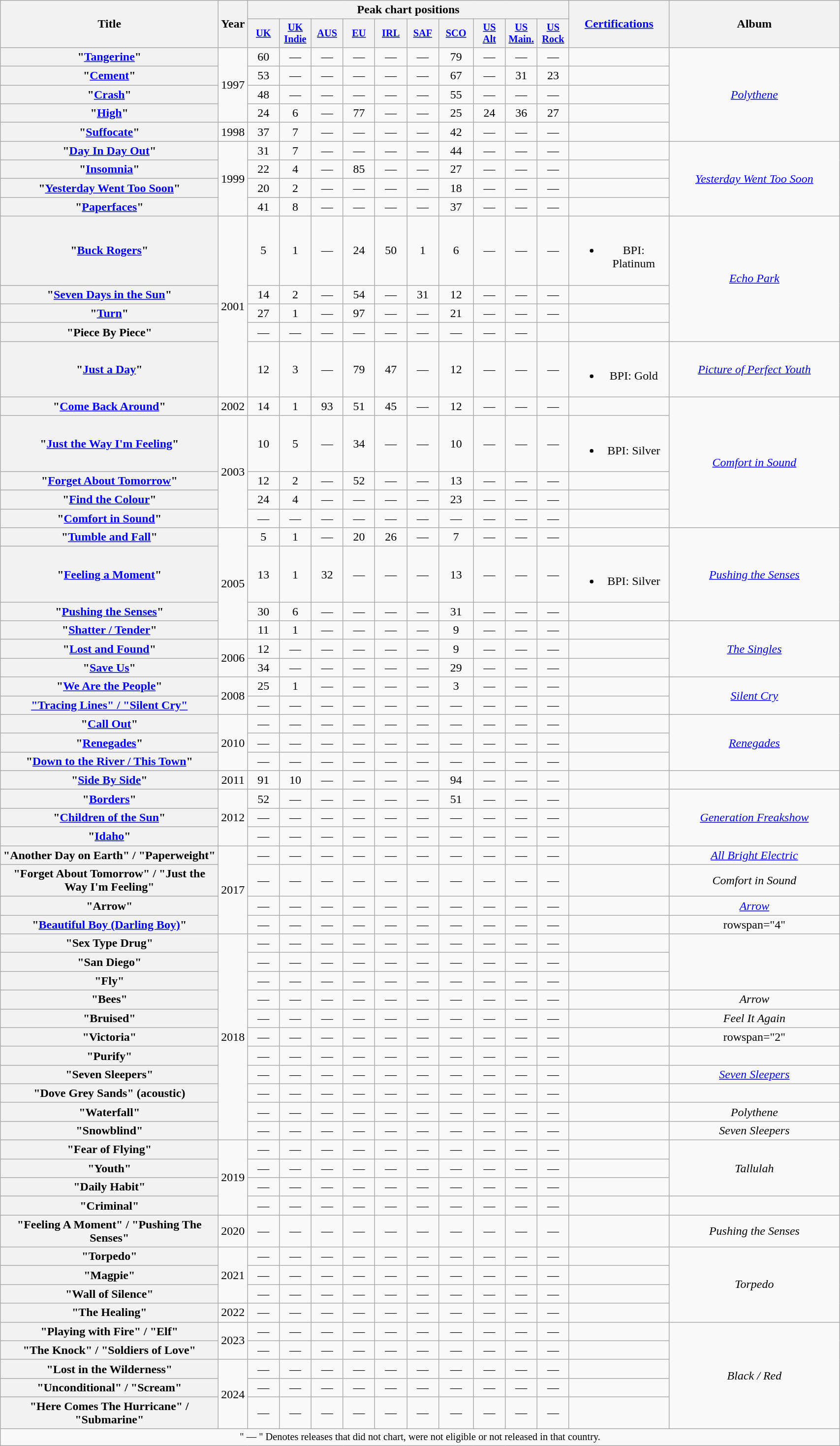<table class="wikitable plainrowheaders" style="text-align:center;">
<tr>
<th scope="col" rowspan="2" style="width:18em;">Title</th>
<th scope="col" rowspan="2" style="width:1em;">Year</th>
<th scope="col" colspan="10">Peak chart positions</th>
<th scope="col" rowspan="2" style="width:8em;"><a href='#'>Certifications</a></th>
<th scope="col" rowspan="2" style="width:14em;">Album</th>
</tr>
<tr>
<th scope="col" style="width:2.7em;font-size:85%;"><a href='#'>UK</a><br></th>
<th scope="col" style="width:2.7em;font-size:85%;"><a href='#'>UK Indie</a><br></th>
<th scope="col" style="width:2.7em;font-size:85%;"><a href='#'>AUS</a><br></th>
<th scope="col" style="width:2.7em;font-size:85%;"><a href='#'>EU</a><br></th>
<th scope="col" style="width:2.7em;font-size:85%;"><a href='#'>IRL</a><br></th>
<th scope="col" style="width:2.7em;font-size:85%;"><a href='#'>SAF</a><br></th>
<th scope="col" style="width:3em;font-size:85%;"><a href='#'>SCO</a><br></th>
<th scope="col" style="width:2.7em;font-size:85%;"><a href='#'>US<br>Alt</a><br></th>
<th scope="col" style="width:2.7em;font-size:85%;"><a href='#'>US<br>Main.</a><br></th>
<th scope="col" style="width:2.7em;font-size:85%;"><a href='#'>US<br>Rock</a><br></th>
</tr>
<tr>
<th scope="row">"<a href='#'>Tangerine</a>"</th>
<td rowspan="4">1997</td>
<td>60</td>
<td>—</td>
<td>—</td>
<td>—</td>
<td>—</td>
<td>—</td>
<td>79</td>
<td>—</td>
<td>—</td>
<td>—</td>
<td></td>
<td rowspan="5"><em><a href='#'>Polythene</a></em></td>
</tr>
<tr>
<th scope="row">"<a href='#'>Cement</a>"</th>
<td>53</td>
<td>—</td>
<td>—</td>
<td>—</td>
<td>—</td>
<td>—</td>
<td>67</td>
<td>—</td>
<td>31</td>
<td>23</td>
<td></td>
</tr>
<tr>
<th scope="row">"<a href='#'>Crash</a>"</th>
<td>48</td>
<td>—</td>
<td>—</td>
<td>—</td>
<td>—</td>
<td>—</td>
<td>55</td>
<td>—</td>
<td>—</td>
<td>—</td>
<td></td>
</tr>
<tr>
<th scope="row">"<a href='#'>High</a>"</th>
<td>24</td>
<td>6</td>
<td>—</td>
<td>77</td>
<td>—</td>
<td>—</td>
<td>25</td>
<td>24</td>
<td>36</td>
<td>27</td>
<td></td>
</tr>
<tr>
<th scope="row">"<a href='#'>Suffocate</a>"</th>
<td>1998</td>
<td>37</td>
<td>7</td>
<td>—</td>
<td>—</td>
<td>—</td>
<td>—</td>
<td>42</td>
<td>—</td>
<td>—</td>
<td>—</td>
<td></td>
</tr>
<tr>
<th scope="row">"<a href='#'>Day In Day Out</a>"</th>
<td rowspan="4">1999</td>
<td>31</td>
<td>7</td>
<td>—</td>
<td>—</td>
<td>—</td>
<td>—</td>
<td>44</td>
<td>—</td>
<td>—</td>
<td>—</td>
<td></td>
<td rowspan="4"><em><a href='#'>Yesterday Went Too Soon</a></em></td>
</tr>
<tr>
<th scope="row">"<a href='#'>Insomnia</a>"</th>
<td>22</td>
<td>4</td>
<td>—</td>
<td>85</td>
<td>—</td>
<td>—</td>
<td>27</td>
<td>—</td>
<td>—</td>
<td>—</td>
<td></td>
</tr>
<tr>
<th scope="row">"<a href='#'>Yesterday Went Too Soon</a>"</th>
<td>20</td>
<td>2</td>
<td>—</td>
<td>—</td>
<td>—</td>
<td>—</td>
<td>18</td>
<td>—</td>
<td>—</td>
<td>—</td>
<td></td>
</tr>
<tr>
<th scope="row">"<a href='#'>Paperfaces</a>"</th>
<td>41</td>
<td>8</td>
<td>—</td>
<td>—</td>
<td>—</td>
<td>—</td>
<td>37</td>
<td>—</td>
<td>—</td>
<td>—</td>
<td></td>
</tr>
<tr>
<th scope="row">"<a href='#'>Buck Rogers</a>"</th>
<td rowspan="5">2001</td>
<td>5</td>
<td>1</td>
<td>—</td>
<td>24</td>
<td>50</td>
<td>1</td>
<td>6</td>
<td>—</td>
<td>—</td>
<td>—</td>
<td><br><ul><li>BPI: Platinum</li></ul></td>
<td rowspan="4"><em><a href='#'>Echo Park</a></em></td>
</tr>
<tr>
<th scope="row">"<a href='#'>Seven Days in the Sun</a>"</th>
<td>14</td>
<td>2</td>
<td>—</td>
<td>54</td>
<td>—</td>
<td>31</td>
<td>12</td>
<td>—</td>
<td>—</td>
<td>—</td>
<td></td>
</tr>
<tr>
<th scope="row">"<a href='#'>Turn</a>"</th>
<td>27</td>
<td>1</td>
<td>—</td>
<td>97</td>
<td>—</td>
<td>—</td>
<td>21</td>
<td>—</td>
<td>—</td>
<td>—</td>
<td></td>
</tr>
<tr>
<th scope="row">"Piece By Piece"</th>
<td>—</td>
<td>—</td>
<td>—</td>
<td>—</td>
<td>—</td>
<td>—</td>
<td>—</td>
<td>—</td>
<td>—</td>
<td></td>
</tr>
<tr>
<th scope="row">"<a href='#'>Just a Day</a>"</th>
<td>12</td>
<td>3</td>
<td>—</td>
<td>79</td>
<td>47</td>
<td>—</td>
<td>12</td>
<td>—</td>
<td>—</td>
<td>—</td>
<td><br><ul><li>BPI: Gold</li></ul></td>
<td><em><a href='#'>Picture of Perfect Youth</a></em></td>
</tr>
<tr>
<th scope="row">"<a href='#'>Come Back Around</a>"</th>
<td>2002</td>
<td>14</td>
<td>1</td>
<td>93</td>
<td>51</td>
<td>45</td>
<td>—</td>
<td>12</td>
<td>—</td>
<td>—</td>
<td>—</td>
<td></td>
<td rowspan="5"><em><a href='#'>Comfort in Sound</a></em></td>
</tr>
<tr>
<th scope="row">"<a href='#'>Just the Way I'm Feeling</a>"</th>
<td rowspan="4">2003</td>
<td>10</td>
<td>5</td>
<td>—</td>
<td>34</td>
<td>—</td>
<td>—</td>
<td>10</td>
<td>—</td>
<td>—</td>
<td>—</td>
<td><br><ul><li>BPI: Silver</li></ul></td>
</tr>
<tr>
<th scope="row">"<a href='#'>Forget About Tomorrow</a>"</th>
<td>12</td>
<td>2</td>
<td>—</td>
<td>52</td>
<td>—</td>
<td>—</td>
<td>13</td>
<td>—</td>
<td>—</td>
<td>—</td>
<td></td>
</tr>
<tr>
<th scope="row">"<a href='#'>Find the Colour</a>"</th>
<td>24</td>
<td>4</td>
<td>—</td>
<td>—</td>
<td>—</td>
<td>—</td>
<td>23</td>
<td>—</td>
<td>—</td>
<td>—</td>
<td></td>
</tr>
<tr>
<th scope="row">"<a href='#'>Comfort in Sound</a>"</th>
<td>—</td>
<td>—</td>
<td>—</td>
<td>—</td>
<td>—</td>
<td>—</td>
<td>—</td>
<td>—</td>
<td>—</td>
<td>—</td>
<td></td>
</tr>
<tr>
<th scope="row">"<a href='#'>Tumble and Fall</a>"</th>
<td rowspan="4">2005</td>
<td>5</td>
<td>1</td>
<td>—</td>
<td>20</td>
<td>26</td>
<td>—</td>
<td>7</td>
<td>—</td>
<td>—</td>
<td>—</td>
<td></td>
<td rowspan="3"><em><a href='#'>Pushing the Senses</a></em></td>
</tr>
<tr>
<th scope="row">"<a href='#'>Feeling a Moment</a>"</th>
<td>13</td>
<td>1</td>
<td>32</td>
<td>—</td>
<td>—</td>
<td>—</td>
<td>13</td>
<td>—</td>
<td>—</td>
<td>—</td>
<td><br><ul><li>BPI: Silver</li></ul></td>
</tr>
<tr>
<th scope="row">"<a href='#'>Pushing the Senses</a>"</th>
<td>30</td>
<td>6</td>
<td>—</td>
<td>—</td>
<td>—</td>
<td>—</td>
<td>31</td>
<td>—</td>
<td>—</td>
<td>—</td>
<td></td>
</tr>
<tr>
<th scope="row">"<a href='#'>Shatter / Tender</a>"</th>
<td>11</td>
<td>1</td>
<td>—</td>
<td>—</td>
<td>—</td>
<td>—</td>
<td>9</td>
<td>—</td>
<td>—</td>
<td>—</td>
<td></td>
<td rowspan="3"><em><a href='#'>The Singles</a></em></td>
</tr>
<tr>
<th scope="row">"<a href='#'>Lost and Found</a>"</th>
<td rowspan="2">2006</td>
<td>12</td>
<td>—</td>
<td>—</td>
<td>—</td>
<td>—</td>
<td>—</td>
<td>9</td>
<td>—</td>
<td>—</td>
<td>—</td>
<td></td>
</tr>
<tr>
<th scope="row">"<a href='#'>Save Us</a>"</th>
<td>34</td>
<td>—</td>
<td>—</td>
<td>—</td>
<td>—</td>
<td>—</td>
<td>29</td>
<td>—</td>
<td>—</td>
<td>—</td>
<td></td>
</tr>
<tr>
<th scope="row">"<a href='#'>We Are the People</a>"</th>
<td rowspan="2">2008</td>
<td>25</td>
<td>1</td>
<td>—</td>
<td>—</td>
<td>—</td>
<td>—</td>
<td>3</td>
<td>—</td>
<td>—</td>
<td>—</td>
<td></td>
<td rowspan="2"><em><a href='#'>Silent Cry</a></em></td>
</tr>
<tr>
<th scope="row"><a href='#'>"Tracing Lines" / "Silent Cry"</a></th>
<td>—</td>
<td>—</td>
<td>—</td>
<td>—</td>
<td>—</td>
<td>—</td>
<td>—</td>
<td>—</td>
<td>—</td>
<td>—</td>
<td></td>
</tr>
<tr>
<th scope="row">"<a href='#'>Call Out</a>"</th>
<td rowspan="3">2010</td>
<td>—</td>
<td>—</td>
<td>—</td>
<td>—</td>
<td>—</td>
<td>—</td>
<td>—</td>
<td>—</td>
<td>—</td>
<td>—</td>
<td></td>
<td rowspan="3"><em><a href='#'>Renegades</a></em></td>
</tr>
<tr>
<th scope="row">"<a href='#'>Renegades</a>"</th>
<td>—</td>
<td>—</td>
<td>—</td>
<td>—</td>
<td>—</td>
<td>—</td>
<td>—</td>
<td>—</td>
<td>—</td>
<td>—</td>
<td></td>
</tr>
<tr>
<th scope="row">"<a href='#'>Down to the River / This Town</a>"</th>
<td>—</td>
<td>—</td>
<td>—</td>
<td>—</td>
<td>—</td>
<td>—</td>
<td>—</td>
<td>—</td>
<td>—</td>
<td>—</td>
<td></td>
</tr>
<tr>
<th scope="row">"<a href='#'>Side By Side</a>"</th>
<td>2011</td>
<td>91</td>
<td>10</td>
<td>—</td>
<td>—</td>
<td>—</td>
<td>—</td>
<td>94</td>
<td>—</td>
<td>—</td>
<td>—</td>
<td></td>
<td></td>
</tr>
<tr>
<th scope="row">"<a href='#'>Borders</a>"</th>
<td rowspan="3">2012</td>
<td>52</td>
<td>—</td>
<td>—</td>
<td>—</td>
<td>—</td>
<td>—</td>
<td>51</td>
<td>—</td>
<td>—</td>
<td>—</td>
<td></td>
<td rowspan="3"><em><a href='#'>Generation Freakshow</a></em></td>
</tr>
<tr>
<th scope="row">"<a href='#'>Children of the Sun</a>"</th>
<td>—</td>
<td>—</td>
<td>—</td>
<td>—</td>
<td>—</td>
<td>—</td>
<td>—</td>
<td>—</td>
<td>—</td>
<td>—</td>
<td></td>
</tr>
<tr>
<th scope="row">"<a href='#'>Idaho</a>"</th>
<td>—</td>
<td>—</td>
<td>—</td>
<td>—</td>
<td>—</td>
<td>—</td>
<td>—</td>
<td>—</td>
<td>—</td>
<td>—</td>
<td></td>
</tr>
<tr>
<th scope="row">"Another Day on Earth" / "Paperweight"</th>
<td rowspan="4">2017</td>
<td>—</td>
<td>—</td>
<td>—</td>
<td>—</td>
<td>—</td>
<td>—</td>
<td>—</td>
<td>—</td>
<td>—</td>
<td>—</td>
<td></td>
<td><em><a href='#'>All Bright Electric</a></em></td>
</tr>
<tr>
<th scope="row">"Forget About Tomorrow" / "Just the Way I'm Feeling"</th>
<td>—</td>
<td>—</td>
<td>—</td>
<td>—</td>
<td>—</td>
<td>—</td>
<td>—</td>
<td>—</td>
<td>—</td>
<td>—</td>
<td></td>
<td><em>Comfort in Sound</em></td>
</tr>
<tr>
<th scope="row">"Arrow"</th>
<td>—</td>
<td>—</td>
<td>—</td>
<td>—</td>
<td>—</td>
<td>—</td>
<td>—</td>
<td>—</td>
<td>—</td>
<td>—</td>
<td></td>
<td><em><a href='#'>Arrow</a></em></td>
</tr>
<tr>
<th scope="row">"<a href='#'>Beautiful Boy (Darling Boy)</a>"</th>
<td>—</td>
<td>—</td>
<td>—</td>
<td>—</td>
<td>—</td>
<td>—</td>
<td>—</td>
<td>—</td>
<td>—</td>
<td>—</td>
<td></td>
<td>rowspan="4" </td>
</tr>
<tr>
<th scope="row">"Sex Type Drug"</th>
<td rowspan="11">2018</td>
<td>—</td>
<td>—</td>
<td>—</td>
<td>—</td>
<td>—</td>
<td>—</td>
<td>—</td>
<td>—</td>
<td>—</td>
<td>—</td>
<td></td>
</tr>
<tr>
<th scope="row">"San Diego"</th>
<td>—</td>
<td>—</td>
<td>—</td>
<td>—</td>
<td>—</td>
<td>—</td>
<td>—</td>
<td>—</td>
<td>—</td>
<td>—</td>
<td></td>
</tr>
<tr>
<th scope="row">"Fly"</th>
<td>—</td>
<td>—</td>
<td>—</td>
<td>—</td>
<td>—</td>
<td>—</td>
<td>—</td>
<td>—</td>
<td>—</td>
<td>—</td>
<td></td>
</tr>
<tr>
<th scope="row">"Bees"</th>
<td>—</td>
<td>—</td>
<td>—</td>
<td>—</td>
<td>—</td>
<td>—</td>
<td>—</td>
<td>—</td>
<td>—</td>
<td>—</td>
<td></td>
<td><em>Arrow</em></td>
</tr>
<tr>
<th scope="row">"Bruised"</th>
<td>—</td>
<td>—</td>
<td>—</td>
<td>—</td>
<td>—</td>
<td>—</td>
<td>—</td>
<td>—</td>
<td>—</td>
<td>—</td>
<td></td>
<td><em>Feel It Again</em></td>
</tr>
<tr>
<th scope="row">"Victoria"</th>
<td>—</td>
<td>—</td>
<td>—</td>
<td>—</td>
<td>—</td>
<td>—</td>
<td>—</td>
<td>—</td>
<td>—</td>
<td>—</td>
<td></td>
<td>rowspan="2" </td>
</tr>
<tr>
<th scope="row">"Purify"</th>
<td>—</td>
<td>—</td>
<td>—</td>
<td>—</td>
<td>—</td>
<td>—</td>
<td>—</td>
<td>—</td>
<td>—</td>
<td>—</td>
<td></td>
</tr>
<tr>
<th scope="row">"Seven Sleepers"</th>
<td>—</td>
<td>—</td>
<td>—</td>
<td>—</td>
<td>—</td>
<td>—</td>
<td>—</td>
<td>—</td>
<td>—</td>
<td>—</td>
<td></td>
<td><em><a href='#'>Seven Sleepers</a></em></td>
</tr>
<tr>
<th scope="row">"Dove Grey Sands" (acoustic)</th>
<td>—</td>
<td>—</td>
<td>—</td>
<td>—</td>
<td>—</td>
<td>—</td>
<td>—</td>
<td>—</td>
<td>—</td>
<td>—</td>
<td></td>
<td></td>
</tr>
<tr>
<th scope="row">"Waterfall"</th>
<td>—</td>
<td>—</td>
<td>—</td>
<td>—</td>
<td>—</td>
<td>—</td>
<td>—</td>
<td>—</td>
<td>—</td>
<td>—</td>
<td></td>
<td><em>Polythene</em></td>
</tr>
<tr>
<th scope="row">"Snowblind"</th>
<td>—</td>
<td>—</td>
<td>—</td>
<td>—</td>
<td>—</td>
<td>—</td>
<td>—</td>
<td>—</td>
<td>—</td>
<td>—</td>
<td></td>
<td><em>Seven Sleepers</em></td>
</tr>
<tr>
<th scope="row">"Fear of Flying"</th>
<td rowspan="4">2019</td>
<td>—</td>
<td>—</td>
<td>—</td>
<td>—</td>
<td>—</td>
<td>—</td>
<td>—</td>
<td>—</td>
<td>—</td>
<td>—</td>
<td></td>
<td rowspan="3"><em>Tallulah</em></td>
</tr>
<tr>
<th scope="row">"Youth"</th>
<td>—</td>
<td>—</td>
<td>—</td>
<td>—</td>
<td>—</td>
<td>—</td>
<td>—</td>
<td>—</td>
<td>—</td>
<td>—</td>
<td></td>
</tr>
<tr>
<th scope="row">"Daily Habit"</th>
<td>—</td>
<td>—</td>
<td>—</td>
<td>—</td>
<td>—</td>
<td>—</td>
<td>—</td>
<td>—</td>
<td>—</td>
<td>—</td>
<td></td>
</tr>
<tr>
<th scope="row">"Criminal"</th>
<td>—</td>
<td>—</td>
<td>—</td>
<td>—</td>
<td>—</td>
<td>—</td>
<td>—</td>
<td>—</td>
<td>—</td>
<td>—</td>
<td></td>
<td></td>
</tr>
<tr>
<th scope="row">"Feeling A Moment" / "Pushing The Senses"</th>
<td>2020</td>
<td>—</td>
<td>—</td>
<td>—</td>
<td>—</td>
<td>—</td>
<td>—</td>
<td>—</td>
<td>—</td>
<td>—</td>
<td>—</td>
<td></td>
<td><em>Pushing the Senses</em></td>
</tr>
<tr>
<th scope="row">"Torpedo"</th>
<td rowspan="3">2021</td>
<td>—</td>
<td>—</td>
<td>—</td>
<td>—</td>
<td>—</td>
<td>—</td>
<td>—</td>
<td>—</td>
<td>—</td>
<td>—</td>
<td></td>
<td rowspan="4"><em>Torpedo</em></td>
</tr>
<tr>
<th scope="row">"Magpie"</th>
<td>—</td>
<td>—</td>
<td>—</td>
<td>—</td>
<td>—</td>
<td>—</td>
<td>—</td>
<td>—</td>
<td>—</td>
<td>—</td>
<td></td>
</tr>
<tr>
<th scope="row">"Wall of Silence"</th>
<td>—</td>
<td>—</td>
<td>—</td>
<td>—</td>
<td>—</td>
<td>—</td>
<td>—</td>
<td>—</td>
<td>—</td>
<td>—</td>
<td></td>
</tr>
<tr>
<th scope="row">"The Healing"</th>
<td>2022</td>
<td>—</td>
<td>—</td>
<td>—</td>
<td>—</td>
<td>—</td>
<td>—</td>
<td>—</td>
<td>—</td>
<td>—</td>
<td>—</td>
<td></td>
</tr>
<tr>
<th scope="row">"Playing with Fire" / "Elf"</th>
<td rowspan=2>2023</td>
<td>—</td>
<td>—</td>
<td>—</td>
<td>—</td>
<td>—</td>
<td>—</td>
<td>—</td>
<td>—</td>
<td>—</td>
<td>—</td>
<td></td>
<td rowspan=5><em>Black / Red</em></td>
</tr>
<tr>
<th scope="row">"The Knock" / "Soldiers of Love"</th>
<td>—</td>
<td>—</td>
<td>—</td>
<td>—</td>
<td>—</td>
<td>—</td>
<td>—</td>
<td>—</td>
<td>—</td>
<td>—</td>
<td></td>
</tr>
<tr>
<th scope="row">"Lost in the Wilderness"</th>
<td rowspan=3>2024</td>
<td>—</td>
<td>—</td>
<td>—</td>
<td>—</td>
<td>—</td>
<td>—</td>
<td>—</td>
<td>—</td>
<td>—</td>
<td>—</td>
<td></td>
</tr>
<tr>
<th scope="row">"Unconditional" / "Scream"</th>
<td>—</td>
<td>—</td>
<td>—</td>
<td>—</td>
<td>—</td>
<td>—</td>
<td>—</td>
<td>—</td>
<td>—</td>
<td>—</td>
<td></td>
</tr>
<tr>
<th scope="row">"Here Comes The Hurricane" / "Submarine"</th>
<td>—</td>
<td>—</td>
<td>—</td>
<td>—</td>
<td>—</td>
<td>—</td>
<td>—</td>
<td>—</td>
<td>—</td>
<td>—</td>
<td></td>
</tr>
<tr>
<td align="center" colspan="20" style="font-size: 85%">" — " Denotes releases that did not chart, were not eligible or not released in that country.</td>
</tr>
</table>
